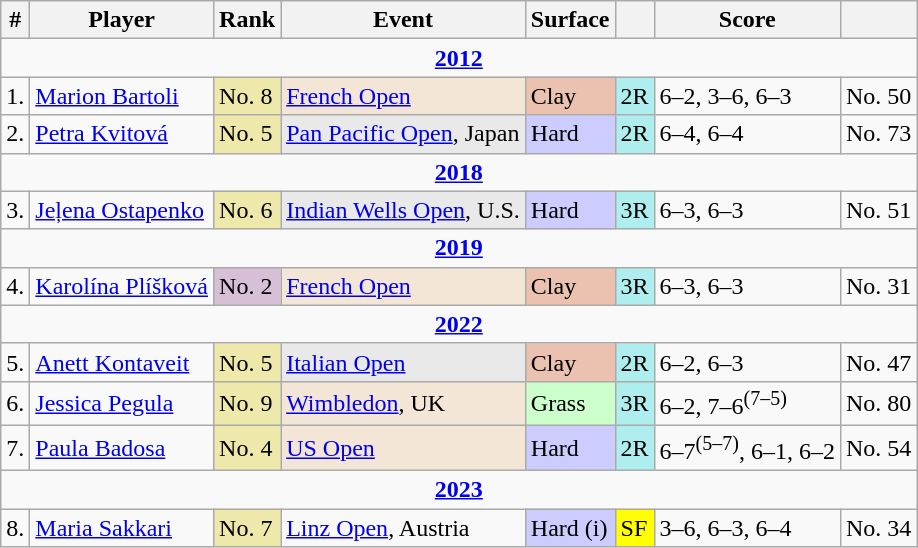<table class="wikitable sortable">
<tr>
<th>#</th>
<th>Player</th>
<th>Rank</th>
<th>Event</th>
<th>Surface</th>
<th></th>
<th class="unsortable">Score</th>
<th></th>
</tr>
<tr>
<td colspan="8" style="text-align:center"><strong><a href='#'>2012</a></strong></td>
</tr>
<tr>
<td>1.</td>
<td> <a href='#'>Marion Bartoli</a></td>
<td bgcolor="EEE8AA">No. 8</td>
<td bgcolor="f3e6d7"><a href='#'>French Open</a></td>
<td bgcolor="EBC2AF">Clay</td>
<td bgcolor="afeeee">2R</td>
<td>6–2, 3–6, 6–3</td>
<td>No. 50</td>
</tr>
<tr>
<td>2.</td>
<td> <a href='#'>Petra Kvitová</a></td>
<td bgcolor="EEE8AA">No. 5</td>
<td bgcolor="e9e9e9"><a href='#'>Pan Pacific Open</a>, Japan</td>
<td bgcolor="CCCCFF">Hard</td>
<td bgcolor="afeeee">2R</td>
<td>6–4, 6–4</td>
<td>No. 73</td>
</tr>
<tr>
<td colspan="8" style="text-align:center"><strong><a href='#'>2018</a></strong></td>
</tr>
<tr>
<td>3.</td>
<td> <a href='#'>Jeļena Ostapenko</a></td>
<td bgcolor="EEE8AA">No. 6</td>
<td bgcolor="e9e9e9"><a href='#'>Indian Wells Open</a>, U.S.</td>
<td bgcolor="CCCCFF">Hard</td>
<td bgcolor="afeeee">3R</td>
<td>6–3, 6–3</td>
<td>No. 51</td>
</tr>
<tr>
<td colspan="8" style="text-align:center"><strong><a href='#'>2019</a></strong></td>
</tr>
<tr>
<td>4.</td>
<td> <a href='#'>Karolína Plíšková</a></td>
<td bgcolor="thistle">No. 2</td>
<td bgcolor="f3e6d7"><a href='#'>French Open</a></td>
<td bgcolor="EBC2AF">Clay</td>
<td bgcolor="afeeee">3R</td>
<td>6–3, 6–3</td>
<td>No. 31</td>
</tr>
<tr>
<td colspan="8" style="text-align:center"><strong><a href='#'>2022</a></strong></td>
</tr>
<tr>
<td>5.</td>
<td> <a href='#'>Anett Kontaveit</a></td>
<td bgcolor="EEE8AA">No. 5</td>
<td bgcolor="e9e9e9"><a href='#'>Italian Open</a></td>
<td bgcolor="EBC2AF">Clay</td>
<td bgcolor="afeeee">2R</td>
<td>6–2, 6–3</td>
<td>No. 47</td>
</tr>
<tr>
<td>6.</td>
<td> <a href='#'>Jessica Pegula</a></td>
<td bgcolor=eee8AA>No. 9</td>
<td bgcolor=f3e6d7><a href='#'>Wimbledon</a>, UK</td>
<td bgcolor=ccffcc>Grass</td>
<td bgcolor=afeeee>3R</td>
<td>6–2, 7–6<sup>(7–5)</sup></td>
<td>No. 80</td>
</tr>
<tr>
<td>7.</td>
<td> <a href='#'>Paula Badosa</a></td>
<td bgcolor=eee8AA>No. 4</td>
<td bgcolor=f3e6d7><a href='#'>US Open</a></td>
<td bgcolor=ccccff>Hard</td>
<td bgcolor=afeeee>2R</td>
<td>6–7<sup>(5–7)</sup>, 6–1, 6–2</td>
<td>No. 54</td>
</tr>
<tr>
<td colspan="8" style="text-align:center"><strong><a href='#'>2023</a></strong></td>
</tr>
<tr>
<td>8.</td>
<td> <a href='#'>Maria Sakkari</a></td>
<td bgcolor=eee8AA>No. 7</td>
<td><a href='#'>Linz Open</a>, Austria</td>
<td bgcolor=ccccff>Hard (i)</td>
<td bgcolor=yellow>SF</td>
<td>3–6, 6–3, 6–4</td>
<td>No. 34</td>
</tr>
</table>
